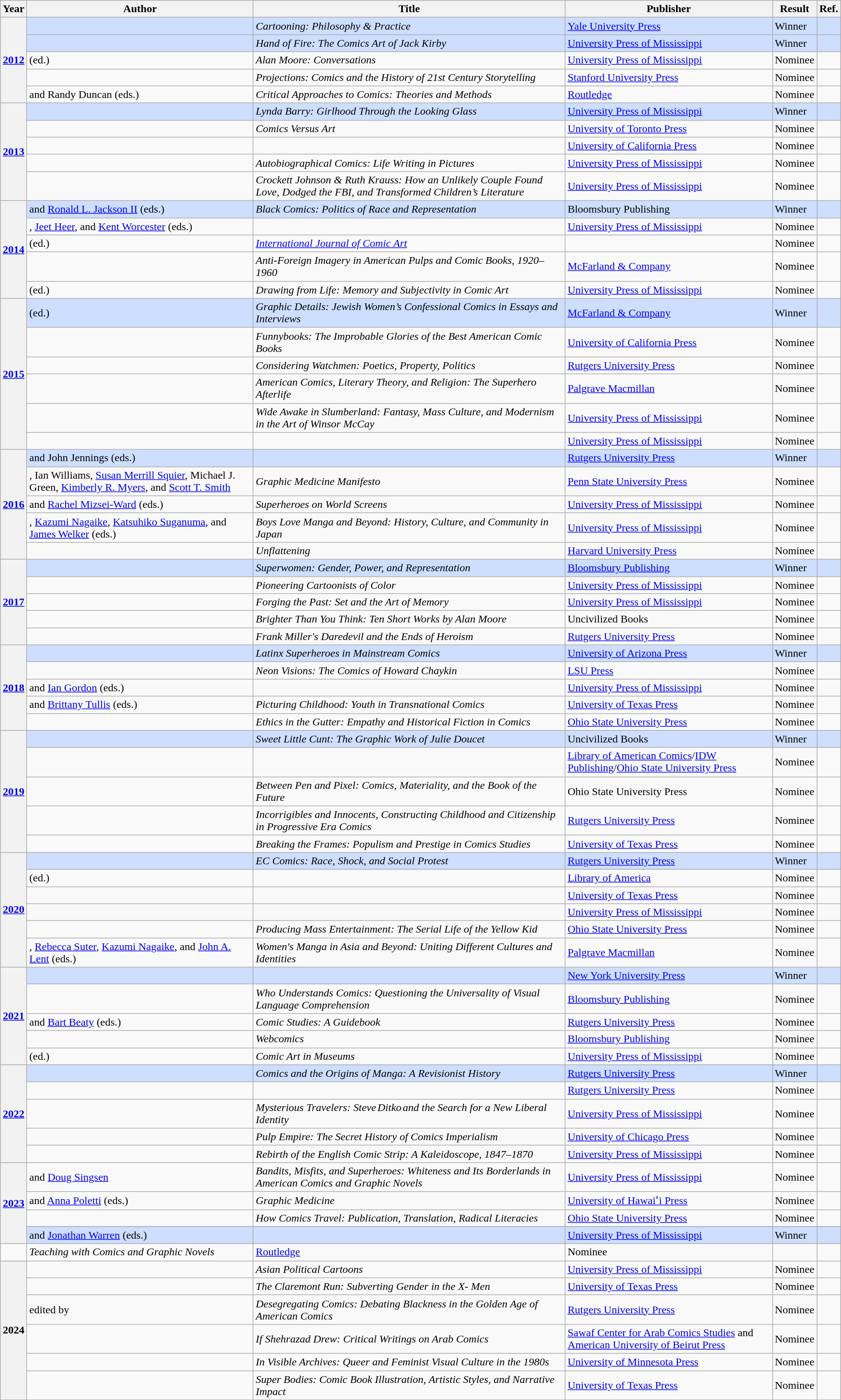<table class="wikitable sortable mw-collapsible">
<tr>
<th>Year</th>
<th>Author</th>
<th>Title</th>
<th>Publisher</th>
<th>Result</th>
<th>Ref.</th>
</tr>
<tr style=background:#cddeff>
<th rowspan="5"><a href='#'>2012</a></th>
<td></td>
<td><em>Cartooning: Philosophy & Practice</em></td>
<td><a href='#'>Yale University Press</a></td>
<td>Winner</td>
<td></td>
</tr>
<tr style=background:#cddeff>
<td></td>
<td><em>Hand of Fire: The Comics Art of Jack Kirby</em></td>
<td><a href='#'>University Press of Mississippi</a></td>
<td>Winner</td>
<td></td>
</tr>
<tr>
<td> (ed.)</td>
<td><em>Alan Moore: Conversations</em></td>
<td><a href='#'>University Press of Mississippi</a></td>
<td>Nominee</td>
<td></td>
</tr>
<tr>
<td></td>
<td><em>Projections: Comics and the History of 21st Century Storytelling</em></td>
<td><a href='#'>Stanford University Press</a></td>
<td>Nominee</td>
<td></td>
</tr>
<tr>
<td> and Randy Duncan (eds.)</td>
<td><em>Critical Approaches to Comics: Theories and Methods</em></td>
<td><a href='#'>Routledge</a></td>
<td>Nominee</td>
<td></td>
</tr>
<tr style=background:#cddeff>
<th rowspan="5"><a href='#'>2013</a></th>
<td></td>
<td><em>Lynda Barry: Girlhood Through the Looking Glass</em></td>
<td><a href='#'>University Press of Mississippi</a></td>
<td>Winner</td>
<td></td>
</tr>
<tr>
<td></td>
<td><em>Comics Versus Art</em></td>
<td><a href='#'>University of Toronto Press</a></td>
<td>Nominee</td>
<td></td>
</tr>
<tr>
<td></td>
<td><em></em></td>
<td><a href='#'>University of California Press</a></td>
<td>Nominee</td>
<td></td>
</tr>
<tr>
<td></td>
<td><em>Autobiographical Comics: Life Writing in Pictures</em></td>
<td><a href='#'>University Press of Mississippi</a></td>
<td>Nominee</td>
<td></td>
</tr>
<tr>
<td></td>
<td><em>Crockett Johnson & Ruth Krauss: How an Unlikely Couple Found Love, Dodged the FBI, and Transformed Children’s Literature</em></td>
<td><a href='#'>University Press of Mississippi</a></td>
<td>Nominee</td>
<td></td>
</tr>
<tr style=background:#cddeff>
<th rowspan="5"><a href='#'>2014</a></th>
<td> and <a href='#'>Ronald L. Jackson II</a> (eds.)</td>
<td><em>Black Comics: Politics of Race and Representation</em></td>
<td>Bloomsbury Publishing</td>
<td>Winner</td>
<td></td>
</tr>
<tr>
<td>, <a href='#'>Jeet Heer</a>, and <a href='#'>Kent Worcester</a> (eds.)</td>
<td><em></em></td>
<td><a href='#'>University Press of Mississippi</a></td>
<td>Nominee</td>
<td></td>
</tr>
<tr>
<td> (ed.)</td>
<td><em><a href='#'>International Journal of Comic Art</a></em></td>
<td></td>
<td>Nominee</td>
<td></td>
</tr>
<tr>
<td></td>
<td><em>Anti-Foreign Imagery in American Pulps and Comic Books, 1920–1960</em></td>
<td><a href='#'>McFarland & Company</a></td>
<td>Nominee</td>
<td></td>
</tr>
<tr>
<td> (ed.)</td>
<td><em>Drawing from Life: Memory and Subjectivity in Comic Art</em></td>
<td><a href='#'>University Press of Mississippi</a></td>
<td>Nominee</td>
<td></td>
</tr>
<tr style=background:#cddeff>
<th rowspan="6"><a href='#'>2015</a></th>
<td> (ed.)</td>
<td><em>Graphic Details: Jewish Women’s Confessional Comics in Essays and Interviews</em></td>
<td><a href='#'>McFarland & Company</a></td>
<td>Winner</td>
<td></td>
</tr>
<tr>
<td></td>
<td><em>Funnybooks: The Improbable Glories of the Best American Comic Books</em></td>
<td><a href='#'>University of California Press</a></td>
<td>Nominee</td>
<td></td>
</tr>
<tr>
<td></td>
<td><em>Considering Watchmen: Poetics, Property, Politics</em></td>
<td><a href='#'>Rutgers University Press</a></td>
<td>Nominee</td>
<td></td>
</tr>
<tr>
<td></td>
<td><em>American Comics, Literary Theory, and Religion: The Superhero Afterlife</em></td>
<td><a href='#'>Palgrave Macmillan</a></td>
<td>Nominee</td>
<td></td>
</tr>
<tr>
<td></td>
<td><em>Wide Awake in Slumberland: Fantasy, Mass Culture, and Modernism in the Art of Winsor McCay</em></td>
<td><a href='#'>University Press of Mississippi</a></td>
<td>Nominee</td>
<td></td>
</tr>
<tr>
<td></td>
<td><em></em></td>
<td><a href='#'>University Press of Mississippi</a></td>
<td>Nominee</td>
<td></td>
</tr>
<tr style=background:#cddeff>
<th rowspan="5"><a href='#'>2016</a></th>
<td> and John Jennings (eds.)</td>
<td><em></em></td>
<td><a href='#'>Rutgers University Press</a></td>
<td>Winner</td>
<td></td>
</tr>
<tr>
<td>, Ian Williams, <a href='#'>Susan Merrill Squier</a>, Michael J. Green, <a href='#'>Kimberly R. Myers</a>, and <a href='#'>Scott T. Smith</a></td>
<td><em>Graphic Medicine Manifesto</em></td>
<td><a href='#'>Penn State University Press</a></td>
<td>Nominee</td>
<td></td>
</tr>
<tr>
<td> and <a href='#'>Rachel Mizsei-Ward</a> (eds.)</td>
<td><em>Superheroes on World Screens</em></td>
<td><a href='#'>University Press of Mississippi</a></td>
<td>Nominee</td>
<td></td>
</tr>
<tr>
<td>, <a href='#'>Kazumi Nagaike</a>, <a href='#'>Katsuhiko Suganuma</a>, and <a href='#'>James Welker</a> (eds.)</td>
<td><em>Boys Love Manga and Beyond: History, Culture, and Community in Japan</em></td>
<td><a href='#'>University Press of Mississippi</a></td>
<td>Nominee</td>
<td></td>
</tr>
<tr>
<td></td>
<td><em>Unflattening</em></td>
<td><a href='#'>Harvard University Press</a></td>
<td>Nominee</td>
<td></td>
</tr>
<tr style=background:#cddeff>
<th rowspan="5"><a href='#'>2017</a></th>
<td></td>
<td><em>Superwomen: Gender, Power, and Representation</em></td>
<td><a href='#'>Bloomsbury Publishing</a></td>
<td>Winner</td>
<td></td>
</tr>
<tr>
<td></td>
<td><em>Pioneering Cartoonists of Color</em></td>
<td><a href='#'>University Press of Mississippi</a></td>
<td>Nominee</td>
<td></td>
</tr>
<tr>
<td></td>
<td><em>Forging the Past: Set and the Art of Memory</em></td>
<td><a href='#'>University Press of Mississippi</a></td>
<td>Nominee</td>
<td></td>
</tr>
<tr>
<td></td>
<td><em>Brighter Than You Think: Ten Short Works by Alan Moore</em></td>
<td>Uncivilized Books</td>
<td>Nominee</td>
<td></td>
</tr>
<tr>
<td></td>
<td><em>Frank Miller's Daredevil and the Ends of Heroism</em></td>
<td><a href='#'>Rutgers University Press</a></td>
<td>Nominee</td>
<td></td>
</tr>
<tr style=background:#cddeff>
<th rowspan="5"><a href='#'>2018</a></th>
<td></td>
<td><em>Latinx Superheroes in Mainstream Comics</em></td>
<td><a href='#'>University of Arizona Press</a></td>
<td>Winner</td>
<td></td>
</tr>
<tr>
<td></td>
<td><em>Neon Visions: The Comics of Howard Chaykin</em></td>
<td><a href='#'>LSU Press</a></td>
<td>Nominee</td>
<td></td>
</tr>
<tr>
<td> and <a href='#'>Ian Gordon</a> (eds.)</td>
<td><em></em></td>
<td><a href='#'>University Press of Mississippi</a></td>
<td>Nominee</td>
<td></td>
</tr>
<tr>
<td> and <a href='#'>Brittany Tullis</a> (eds.)</td>
<td><em>Picturing Childhood: Youth in Transnational Comics</em></td>
<td><a href='#'>University of Texas Press</a></td>
<td>Nominee</td>
<td></td>
</tr>
<tr>
<td></td>
<td><em>Ethics in the Gutter: Empathy and Historical Fiction in Comics</em></td>
<td><a href='#'>Ohio State University Press</a></td>
<td>Nominee</td>
<td></td>
</tr>
<tr style=background:#cddeff>
<th rowspan="5"><a href='#'>2019</a></th>
<td></td>
<td><em>Sweet Little Cunt: The Graphic Work of Julie Doucet</em></td>
<td>Uncivilized Books</td>
<td>Winner</td>
<td></td>
</tr>
<tr>
<td></td>
<td><em></em></td>
<td><a href='#'>Library of American Comics</a>/<a href='#'>IDW Publishing</a>/<a href='#'>Ohio State University Press</a></td>
<td>Nominee</td>
<td></td>
</tr>
<tr>
<td></td>
<td><em>Between Pen and Pixel: Comics, Materiality, and the Book of the Future</em></td>
<td>Ohio State University Press</td>
<td>Nominee</td>
<td></td>
</tr>
<tr>
<td></td>
<td><em>Incorrigibles and Innocents, Constructing Childhood and Citizenship in Progressive Era Comics</em></td>
<td><a href='#'>Rutgers University Press</a></td>
<td>Nominee</td>
<td></td>
</tr>
<tr>
<td></td>
<td><em>Breaking the Frames: Populism and Prestige in Comics Studies</em></td>
<td><a href='#'>University of Texas Press</a></td>
<td>Nominee</td>
<td></td>
</tr>
<tr style=background:#cddeff>
<th rowspan="6"><a href='#'>2020</a></th>
<td></td>
<td><em>EC Comics: Race, Shock, and Social Protest</em></td>
<td><a href='#'>Rutgers University Press</a></td>
<td>Winner</td>
<td></td>
</tr>
<tr>
<td> (ed.)</td>
<td><em></em></td>
<td><a href='#'>Library of America</a></td>
<td>Nominee</td>
<td></td>
</tr>
<tr>
<td></td>
<td><em></em></td>
<td><a href='#'>University of Texas Press</a></td>
<td>Nominee</td>
<td></td>
</tr>
<tr>
<td></td>
<td><em></em></td>
<td><a href='#'>University Press of Mississippi</a></td>
<td>Nominee</td>
<td></td>
</tr>
<tr>
<td></td>
<td><em>Producing Mass Entertainment: The Serial Life of the Yellow Kid</em></td>
<td><a href='#'>Ohio State University Press</a></td>
<td>Nominee</td>
<td></td>
</tr>
<tr>
<td>, <a href='#'>Rebecca Suter</a>, <a href='#'>Kazumi Nagaike</a>, and <a href='#'>John A. Lent</a> (eds.)</td>
<td><em>Women's Manga in Asia and Beyond: Uniting Different Cultures and Identities</em></td>
<td><a href='#'>Palgrave Macmillan</a></td>
<td>Nominee</td>
<td></td>
</tr>
<tr style=background:#cddeff>
<th rowspan="5"><a href='#'>2021</a></th>
<td></td>
<td><em></em></td>
<td><a href='#'>New York University Press</a></td>
<td>Winner</td>
<td></td>
</tr>
<tr>
<td></td>
<td><em>Who Understands Comics: Questioning the Universality of Visual Language Comprehension</em></td>
<td><a href='#'>Bloomsbury Publishing</a></td>
<td>Nominee</td>
<td></td>
</tr>
<tr>
<td> and <a href='#'>Bart Beaty</a> (eds.)</td>
<td><em>Comic Studies: A Guidebook</em></td>
<td><a href='#'>Rutgers University Press</a></td>
<td>Nominee</td>
<td></td>
</tr>
<tr>
<td></td>
<td><em>Webcomics</em></td>
<td><a href='#'>Bloomsbury Publishing</a></td>
<td>Nominee</td>
<td></td>
</tr>
<tr>
<td> (ed.)</td>
<td><em>Comic Art in Museums</em></td>
<td><a href='#'>University Press of Mississippi</a></td>
<td>Nominee</td>
<td></td>
</tr>
<tr style=background:#cddeff>
<th rowspan="5"><a href='#'>2022</a></th>
<td></td>
<td><em>Comics and the Origins of Manga: A Revisionist History</em></td>
<td><a href='#'>Rutgers University Press</a></td>
<td>Winner</td>
<td></td>
</tr>
<tr>
<td></td>
<td></td>
<td><a href='#'>Rutgers University Press</a></td>
<td>Nominee</td>
<td></td>
</tr>
<tr>
<td></td>
<td><em>Mysterious Travelers: Steve Ditko and the Search for a New Liberal Identity</em></td>
<td><a href='#'>University Press of Mississippi</a></td>
<td>Nominee</td>
<td></td>
</tr>
<tr>
<td></td>
<td><em>Pulp Empire: The Secret History of Comics Imperialism</em></td>
<td><a href='#'>University of Chicago Press</a></td>
<td>Nominee</td>
<td></td>
</tr>
<tr>
<td></td>
<td><em>Rebirth of the English Comic Strip: A Kaleidoscope, 1847–1870</em></td>
<td><a href='#'>University Press of Mississippi</a></td>
<td>Nominee</td>
<td></td>
</tr>
<tr>
<th rowspan="5"><a href='#'>2023</a></th>
<td> and <a href='#'>Doug Singsen</a></td>
<td><em>Bandits, Misfits, and Superheroes: Whiteness and Its Borderlands in American Comics and Graphic Novels</em></td>
<td><a href='#'>University Press of Mississippi</a></td>
<td>Nominee</td>
<td></td>
</tr>
<tr>
<td> and <a href='#'>Anna Poletti</a> (eds.)</td>
<td><em>Graphic Medicine</em></td>
<td><a href='#'>University of Hawaiʻi Press</a></td>
<td>Nominee</td>
<td></td>
</tr>
<tr>
<td></td>
<td><em>How Comics Travel: Publication, Translation, Radical Literacies</em></td>
<td><a href='#'>Ohio State University Press</a></td>
<td>Nominee</td>
<td></td>
</tr>
<tr>
</tr>
<tr style=background:#cddeff>
<td> and <a href='#'>Jonathan Warren</a> (eds.)</td>
<td></td>
<td><a href='#'>University Press of Mississippi</a></td>
<td>Winner</td>
<td></td>
</tr>
<tr>
<td></td>
<td><em>Teaching with Comics and Graphic Novels</em></td>
<td><a href='#'>Routledge</a></td>
<td>Nominee</td>
<td></td>
</tr>
<tr>
<th rowspan="6">2024</th>
<td></td>
<td><em>Asian Political Cartoons</em></td>
<td><a href='#'>University Press of Mississippi</a></td>
<td>Nominee</td>
<td></td>
</tr>
<tr>
<td></td>
<td><em>The Claremont Run: Subverting Gender in the X- Men</em></td>
<td><a href='#'>University of Texas Press</a></td>
<td>Nominee</td>
<td></td>
</tr>
<tr>
<td>edited by </td>
<td><em>Desegregating Comics: Debating Blackness in the Golden Age of American Comics</em></td>
<td><a href='#'>Rutgers University Press</a></td>
<td>Nominee</td>
<td></td>
</tr>
<tr>
<td></td>
<td><em>If Shehrazad Drew: Critical Writings on Arab Comics</em></td>
<td><a href='#'>Sawaf Center for Arab Comics Studies</a> and <a href='#'>American University of Beirut Press</a></td>
<td>Nominee</td>
<td></td>
</tr>
<tr>
<td></td>
<td><em>In Visible Archives: Queer and Feminist Visual Culture in the 1980s</em></td>
<td><a href='#'>University of Minnesota Press</a></td>
<td>Nominee</td>
<td></td>
</tr>
<tr>
<td></td>
<td><em>Super Bodies: Comic Book Illustration, Artistic Styles, and Narrative Impact</em></td>
<td><a href='#'>University of Texas Press</a></td>
<td>Nominee</td>
<td></td>
</tr>
<tr>
</tr>
</table>
